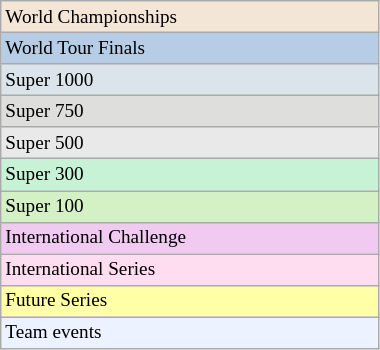<table class=wikitable style=font-size:80%;width:20%>
<tr bgcolor=#F3E6D7>
<td>World Championships</td>
</tr>
<tr bgcolor=#B6CDE5>
<td>World Tour Finals</td>
</tr>
<tr bgcolor=#DAE4EA>
<td>Super 1000</td>
</tr>
<tr bgcolor=#DEDEDC>
<td>Super 750</td>
</tr>
<tr bgcolor=#E9E9E9>
<td>Super 500</td>
</tr>
<tr bgcolor=#C7F2D5>
<td>Super 300</td>
</tr>
<tr bgcolor=#D4F1C5>
<td>Super 100</td>
</tr>
<tr bgcolor=#F0CAF0>
<td>International Challenge</td>
</tr>
<tr bgcolor=#FFDDF1>
<td>International Series</td>
</tr>
<tr bgcolor=#FFFFA8>
<td>Future Series</td>
</tr>
<tr bgcolor=#ECF2FF>
<td>Team events</td>
</tr>
</table>
